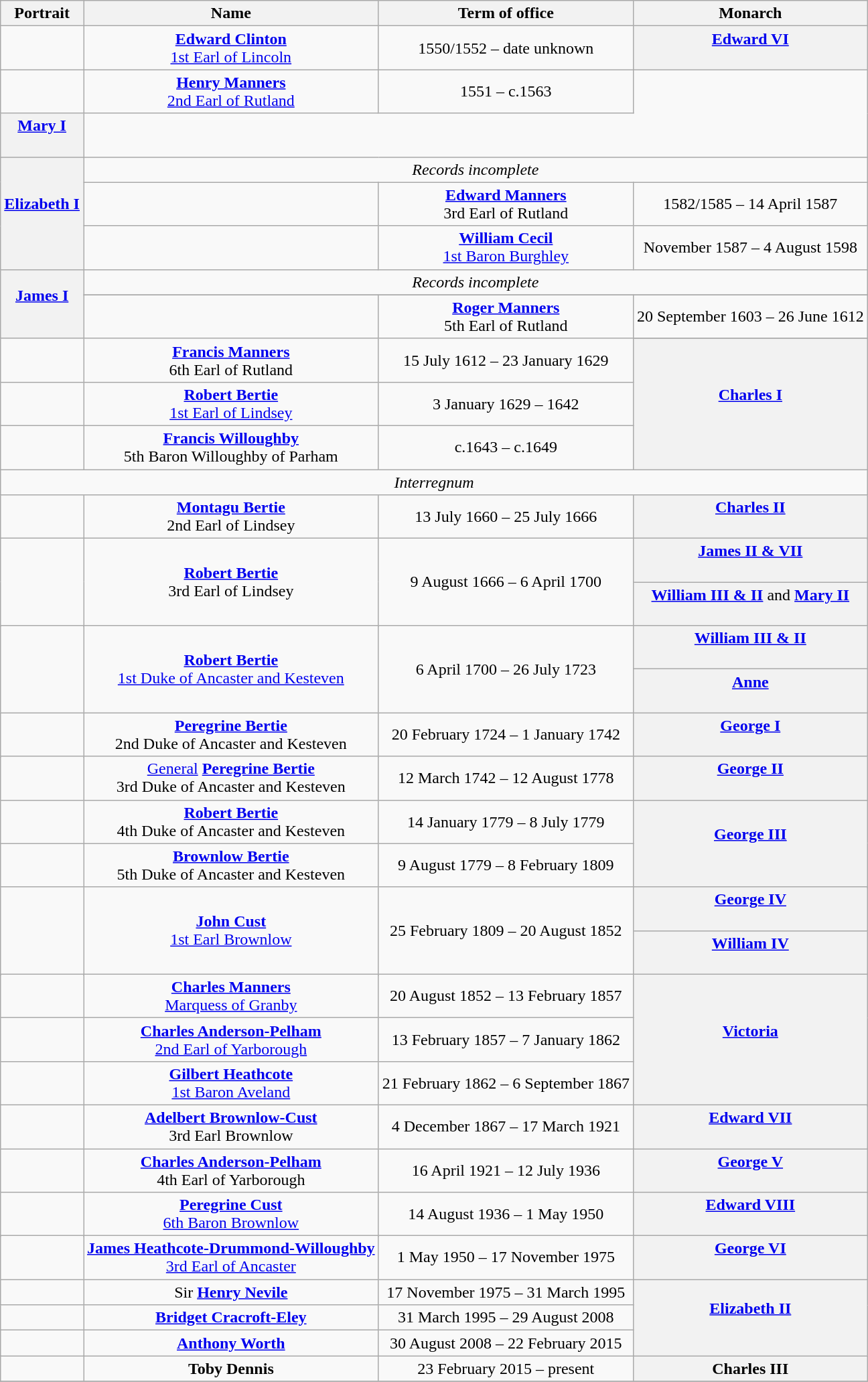<table class="wikitable" style="text-align:center">
<tr>
<th>Portrait</th>
<th>Name</th>
<th>Term of office</th>
<th>Monarch</th>
</tr>
<tr id="16th century">
<td></td>
<td><a href='#'><strong>Edward Clinton</strong></a><br><a href='#'>1st Earl of Lincoln</a><br></td>
<td>1550/1552 – date unknown</td>
<th style="font-weight:normal; text-align:center" rowspan=2><a href='#'><strong>Edward VI</strong></a><br><br></th>
</tr>
<tr>
<td rowspan=3></td>
<td rowspan=3><a href='#'><strong>Henry Manners</strong></a><br><a href='#'>2nd Earl of Rutland</a></td>
<td rowspan=3>1551 – c.1563</td>
</tr>
<tr>
</tr>
<tr>
</tr>
<tr>
<th style="font-weight:normal; text-align:center"><a href='#'><strong>Mary I</strong></a><br><br></th>
</tr>
<tr>
<th style="font-weight:normal; text-align:center" rowspan=5><a href='#'><strong>Elizabeth I</strong></a><br><br></th>
</tr>
<tr>
<td colspan=3><em>Records incomplete</em></td>
</tr>
<tr>
<td></td>
<td><a href='#'><strong>Edward Manners</strong></a><br>3rd Earl of Rutland</td>
<td>1582/1585 – 14 April 1587</td>
</tr>
<tr>
<td></td>
<td><a href='#'><strong>William Cecil</strong></a><br><a href='#'>1st Baron Burghley</a></td>
<td>November 1587 – 4 August 1598</td>
</tr>
<tr>
<td colspan=3 rowspan=2><em>Records incomplete</em></td>
</tr>
<tr id="17th century">
<th style="font-weight:normal; text-align:center" rowspan=3><a href='#'><strong>James I</strong></a><br><br></th>
</tr>
<tr>
</tr>
<tr>
<td></td>
<td><a href='#'><strong>Roger Manners</strong></a><br>5th Earl of Rutland</td>
<td>20 September 1603 – 26 June 1612</td>
</tr>
<tr>
<td rowspan=2></td>
<td rowspan=2><a href='#'><strong>Francis Manners</strong></a><br>6th Earl of Rutland</td>
<td rowspan=2>15 July 1612 – 23 January 1629</td>
</tr>
<tr>
<th style="font-weight:normal; text-align:center" rowspan=3><a href='#'><strong>Charles I</strong></a><br><br></th>
</tr>
<tr>
<td></td>
<td><a href='#'><strong>Robert Bertie</strong></a><br><a href='#'>1st Earl of Lindsey</a><br></td>
<td>3 January 1629 – 1642</td>
</tr>
<tr>
<td></td>
<td><a href='#'><strong>Francis Willoughby</strong></a><br>5th Baron Willoughby of Parham<br></td>
<td>c.1643 – c.1649</td>
</tr>
<tr>
<td colspan=4><em>Interregnum</em></td>
</tr>
<tr>
<td></td>
<td><a href='#'><strong>Montagu Bertie</strong></a><br>2nd Earl of Lindsey</td>
<td>13 July 1660 – 25 July 1666</td>
<th style="font-weight:normal; text-align:center" rowspan=2><a href='#'><strong>Charles II</strong></a><br><br></th>
</tr>
<tr>
<td rowspan=4></td>
<td rowspan=4><a href='#'><strong>Robert Bertie</strong></a><br>3rd Earl of Lindsey</td>
<td rowspan=4>9 August 1666 – 6 April 1700</td>
</tr>
<tr>
<th style="font-weight:normal; text-align:center"><a href='#'><strong>James II & VII</strong></a><br><br></th>
</tr>
<tr>
<th style="font-weight:normal; text-align:center"><a href='#'><strong>William III & II</strong></a> and <a href='#'><strong>Mary II</strong></a><br><br></th>
</tr>
<tr>
<th style="font-weight:normal; text-align:center"; rowspan=2><a href='#'><strong>William III & II</strong></a><br><br></th>
</tr>
<tr>
<td rowspan=3></td>
<td rowspan=3><a href='#'><strong>Robert Bertie</strong></a><br><a href='#'>1st Duke of Ancaster and Kesteven</a></td>
<td rowspan=3>6 April 1700 – 26 July 1723</td>
</tr>
<tr>
<th style="font-weight:normal; text-align:center"><a href='#'><strong>Anne</strong></a><br><br></th>
</tr>
<tr>
<th style="font-weight:normal; text-align:center"; rowspan=2><a href='#'><strong>George I</strong></a><br><br></th>
</tr>
<tr>
<td rowspan=2></td>
<td rowspan=2><a href='#'><strong>Peregrine Bertie</strong></a><br>2nd Duke of Ancaster and Kesteven<br></td>
<td rowspan=2>20 February 1724 – 1 January 1742</td>
</tr>
<tr>
<th style="font-weight:normal; text-align:center"; rowspan=2><a href='#'><strong>George II</strong></a><br><br></th>
</tr>
<tr>
<td rowspan=2></td>
<td rowspan=2><a href='#'>General</a> <a href='#'><strong>Peregrine Bertie</strong></a><br>3rd Duke of Ancaster and Kesteven</td>
<td rowspan=2>12 March 1742 – 12 August 1778</td>
</tr>
<tr>
<th style="font-weight:normal; text-align:center"; rowspan=4><a href='#'><strong>George III</strong></a><br><br></th>
</tr>
<tr>
<td></td>
<td><a href='#'><strong>Robert Bertie</strong></a><br>4th Duke of Ancaster and Kesteven</td>
<td>14 January 1779 – 8 July 1779</td>
</tr>
<tr>
<td></td>
<td><a href='#'><strong>Brownlow Bertie</strong></a><br>5th Duke of Ancaster and Kesteven</td>
<td>9 August 1779 – 8 February 1809</td>
</tr>
<tr>
<td rowspan=4></td>
<td rowspan=4><a href='#'><strong>John Cust</strong></a><br><a href='#'>1st Earl Brownlow</a></td>
<td rowspan=4>25 February 1809 – 20 August 1852</td>
</tr>
<tr>
<th style="font-weight:normal; text-align:center"><strong><a href='#'>George IV</a></strong><br><br></th>
</tr>
<tr>
<th style="font-weight:normal; text-align:center"><a href='#'><strong>William IV</strong></a><br><br></th>
</tr>
<tr>
<th style="font-weight:normal; text-align:center"; rowspan=5><a href='#'><strong>Victoria</strong></a><br><br></th>
</tr>
<tr>
<td></td>
<td><a href='#'><strong>Charles Manners</strong></a><br><a href='#'>Marquess of Granby</a></td>
<td>20 August 1852 – 13 February 1857</td>
</tr>
<tr>
<td></td>
<td><a href='#'><strong>Charles Anderson-Pelham</strong></a><br><a href='#'>2nd Earl of Yarborough</a></td>
<td>13 February 1857 – 7 January 1862</td>
</tr>
<tr>
<td></td>
<td><a href='#'><strong>Gilbert Heathcote</strong></a><br><a href='#'>1st Baron Aveland</a></td>
<td>21 February 1862 – 6 September 1867</td>
</tr>
<tr>
<td rowspan=3></td>
<td rowspan=3><a href='#'><strong>Adelbert Brownlow-Cust</strong></a><br>3rd Earl Brownlow</td>
<td rowspan=3>4 December 1867 – 17 March 1921</td>
</tr>
<tr>
<th style="font-weight:normal; text-align:center"><strong><a href='#'>Edward VII</a></strong><br><br></th>
</tr>
<tr>
<th style="font-weight:normal; text-align:center"; rowspan=2><strong><a href='#'>George V</a></strong><br><br></th>
</tr>
<tr>
<td rowspan=2></td>
<td rowspan=2><a href='#'><strong>Charles Anderson-Pelham</strong></a><br>4th Earl of Yarborough</td>
<td rowspan=2>16 April 1921 – 12 July 1936</td>
</tr>
<tr>
<th style="font-weight:normal; text-align:center"; rowspan=2><strong><a href='#'>Edward VIII</a></strong><br><br></th>
</tr>
<tr>
<td rowspan=2></td>
<td rowspan=2><a href='#'><strong>Peregrine Cust</strong></a><br><a href='#'>6th Baron Brownlow</a></td>
<td rowspan=2>14 August 1936 – 1 May 1950</td>
</tr>
<tr>
<th style="font-weight:normal; text-align:center"; rowspan=2><strong><a href='#'>George VI</a></strong><br><br></th>
</tr>
<tr>
<td rowspan=2></td>
<td rowspan=2><a href='#'><strong>James Heathcote-Drummond-Willoughby</strong></a><br><a href='#'>3rd Earl of Ancaster</a></td>
<td rowspan=2>1 May 1950 – 17 November 1975</td>
</tr>
<tr>
<th style="font-weight:normal; text-align:center"; rowspan=5><strong><a href='#'>Elizabeth II</a></strong><br><br></th>
</tr>
<tr>
<td></td>
<td>Sir <a href='#'><strong>Henry Nevile</strong></a></td>
<td>17 November 1975 – 31 March 1995</td>
</tr>
<tr>
<td></td>
<td><strong><a href='#'>Bridget Cracroft-Eley</a></strong></td>
<td>31 March 1995 – 29 August 2008</td>
</tr>
<tr>
<td></td>
<td><strong><a href='#'>Anthony Worth</a></strong></td>
<td>30 August 2008 – 22 February 2015</td>
</tr>
<tr>
<td rowspan="2"></td>
<td rowspan="2"><strong>Toby Dennis</strong></td>
<td rowspan="2">23 February 2015 – present</td>
</tr>
<tr>
<th>Charles III</th>
</tr>
<tr>
</tr>
</table>
